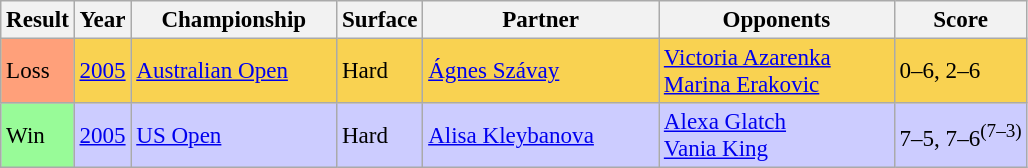<table class="sortable wikitable" style=font-size:96%>
<tr>
<th>Result</th>
<th>Year</th>
<th width=130>Championship</th>
<th>Surface</th>
<th width=150>Partner</th>
<th width=150>Opponents</th>
<th class="unsortable">Score</th>
</tr>
<tr style="background:#f9d251;">
<td style="background:#ffa07a;">Loss</td>
<td><a href='#'>2005</a></td>
<td><a href='#'>Australian Open</a></td>
<td>Hard</td>
<td> <a href='#'>Ágnes Szávay</a></td>
<td> <a href='#'>Victoria Azarenka</a> <br>  <a href='#'>Marina Erakovic</a></td>
<td>0–6, 2–6</td>
</tr>
<tr bgcolor=#CCCCFF>
<td style="background:#98fb98;">Win</td>
<td><a href='#'>2005</a></td>
<td><a href='#'>US Open</a></td>
<td>Hard</td>
<td> <a href='#'>Alisa Kleybanova</a></td>
<td> <a href='#'>Alexa Glatch</a> <br>  <a href='#'>Vania King</a></td>
<td>7–5, 7–6<sup>(7–3)</sup></td>
</tr>
</table>
